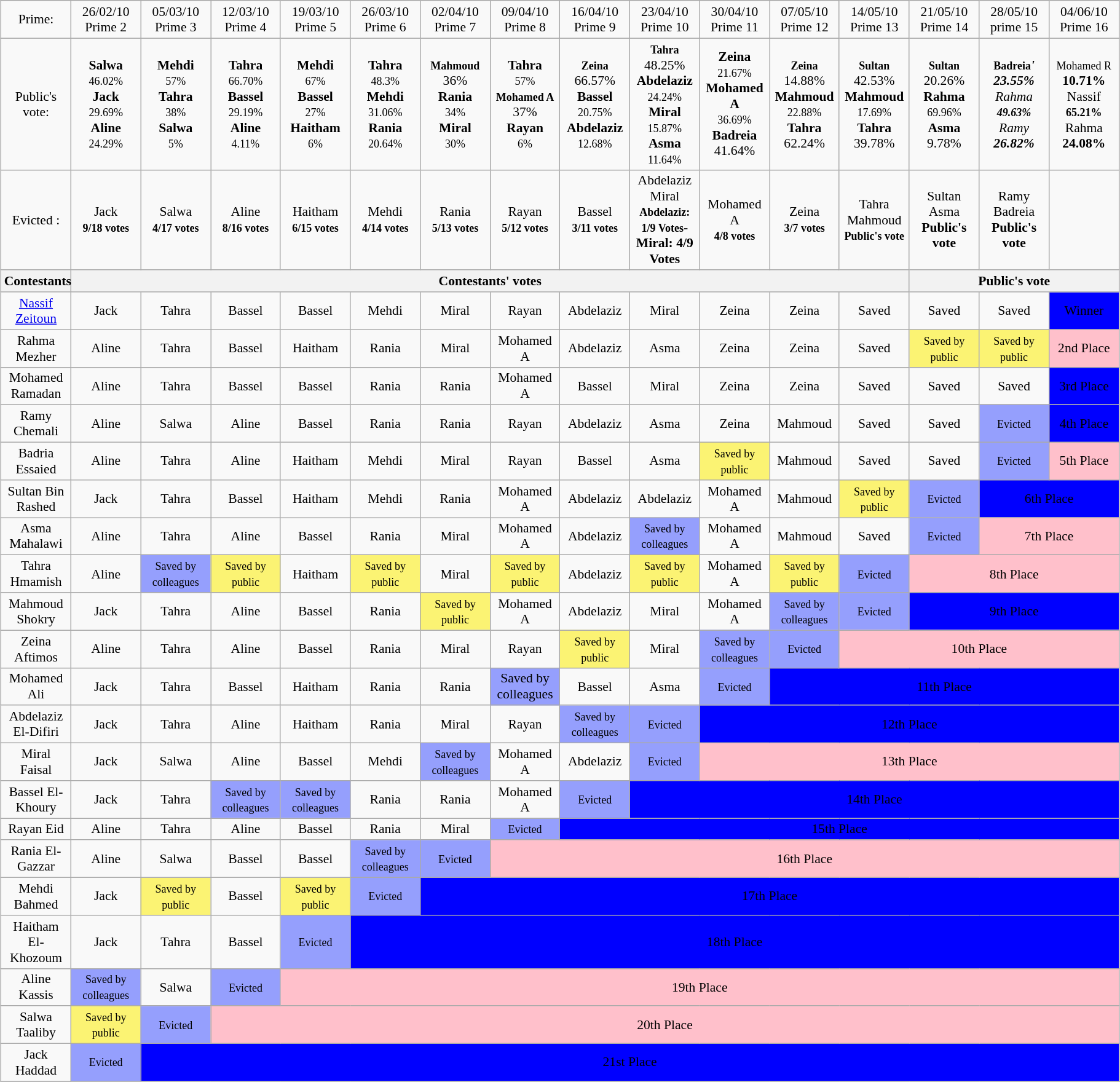<table class="wikitable" style="font-size:90%; text-align:center; width: 96%; margin-left: auto;table-layout:fixed; margin-right: auto;">
<tr>
<td>Prime:</td>
<td align="center">26/02/10 Prime 2</td>
<td align="center">05/03/10 Prime 3</td>
<td align="center">12/03/10 Prime 4</td>
<td align="center">19/03/10 Prime 5</td>
<td align="center">26/03/10 Prime 6</td>
<td align="center">02/04/10 Prime 7</td>
<td align="center">09/04/10 Prime 8</td>
<td align="center">16/04/10 Prime 9</td>
<td align="center">23/04/10 Prime 10</td>
<td align="center">30/04/10 Prime 11</td>
<td align="center">07/05/10 Prime 12</td>
<td align="center">14/05/10 Prime 13</td>
<td align="center">21/05/10 Prime 14</td>
<td align="center">28/05/10 prime 15</td>
<td align="center">04/06/10 Prime 16</td>
</tr>
<tr>
<td>Public's vote:</td>
<td><strong>Salwa</strong> <br> <small>46.02%</small> <br> <strong>Jack</strong> <br> <small>29.69%</small> <br> <strong>Aline</strong> <br> <small>24.29%</small></td>
<td><strong>Mehdi</strong> <br> <small>57%</small> <br> <strong>Tahra</strong> <br> <small>38%</small> <br> <strong>Salwa</strong> <br> <small>5%</small></td>
<td><strong>Tahra</strong> <br> <small>66.70%</small> <br> <strong>Bassel</strong> <br> <small>29.19%</small> <br> <strong>Aline</strong> <br> <small>4.11%</small></td>
<td><strong>Mehdi</strong> <br> <small>67%</small> <br> <strong>Bassel</strong> <br> <small>27%</small> <br> <strong>Haitham</strong> <br> <small>6%</small></td>
<td><strong>Tahra</strong> <br> <small>48.3%</small> <br> <strong>Mehdi</strong> <br> <small>31.06%</small> <br> <strong>Rania</strong> <br> <small>20.64%</small></td>
<td><small><strong>Mahmoud</strong> </small><br> 36% <br> <strong>Rania</strong> <br> <small>34%</small> <br> <strong>Miral</strong> <br> <small>30%</small></td>
<td><strong>Tahra</strong> <br> <small>57%</small> <br> <small><strong>Mohamed A</strong> </small><br> 37% <br> <strong>Rayan</strong> <br> <small>6%</small></td>
<td><small><strong>Zeina</strong> </small><br> 66.57% <br> <strong>Bassel</strong> <br> <small>20.75%</small> <br> <strong>Abdelaziz</strong> <br> <small>12.68%</small></td>
<td><small><strong>Tahra</strong> </small><br> 48.25% <br> <strong>Abdelaziz</strong> <br> <small>24.24%</small> <br> <strong>Miral</strong> <br> <small>15.87%</small><br><strong>Asma</strong> <br> <small>11.64%</small></td>
<td><strong>Zeina</strong> <br> <small>21.67%</small> <br> <strong>Mohamed A</strong> <br> <small>36.69%</small> <br> <strong>Badreia</strong> <br>41.64%</td>
<td><small><strong>Zeina</strong> </small><br> 14.88% <br> <strong>Mahmoud</strong> <br> <small>22.88%</small> <br> <strong>Tahra</strong> <br>62.24%</td>
<td><small><strong>Sultan</strong> </small><br> 42.53% <br> <strong>Mahmoud</strong> <br> <small>17.69%</small> <br> <strong>Tahra</strong> <br>39.78%</td>
<td><small><strong>Sultan</strong> </small><br> 20.26% <br> <strong>Rahma</strong> <br> <small>69.96%</small> <br> <strong>Asma</strong> <br>9.78%</td>
<td><small><strong>Badreia<em></small>' <br> 23.55% <br> </strong>Rahma<strong> <br> <small>49.63%</small> <br> </strong>Ramy<strong> <br>26.82%</td>
<td><small></strong>Mohamed R<strong> </small><br> 10.71% <br> </strong>Nassif<strong> <br> <small>65.21%</small> <br> </strong>Rahma<strong> <br>24.08%</td>
</tr>
<tr>
<td>Evicted :</td>
<td></strong>Jack<strong><br><small>9/18 votes</small></td>
<td></strong>Salwa<strong><br><small>4/17 votes</small></td>
<td></strong>Aline<strong><br><small>8/16 votes</small></td>
<td></strong>Haitham<strong><br><small>6/15 votes</small></td>
<td></strong>Mehdi<strong><br><small>4/14 votes</small></td>
<td></strong>Rania<strong><br><small>5/13 votes</small></td>
<td></strong>Rayan<strong><br><small>5/12 votes</small></td>
<td></strong>Bassel<strong><br><small>3/11 votes</small></td>
<td></strong>Abdelaziz Miral<strong><br><small>Abdelaziz: 1/9 Votes</small>-Miral: 4/9 Votes</td>
<td></strong>Mohamed A<strong><br><small>4/8 votes</small></td>
<td></strong>Zeina<strong><br><small>3/7 votes</small></td>
<td></strong>Tahra<strong><br></strong>Mahmoud<strong><br><small>Public's vote</small></td>
<td></strong>Sultan<strong><br></strong>Asma<strong><br>Public's vote</td>
<td></strong>Ramy<strong><br></strong>Badreia<strong><br>Public's vote</td>
<td></td>
</tr>
<tr>
<th>Contestants</th>
<th colspan="12" align="center">Contestants' votes</th>
<th colspan="3" align="center">Public's vote</th>
</tr>
<tr>
<td></strong><a href='#'>Nassif Zeitoun</a><strong></td>
<td>Jack</td>
<td>Tahra</td>
<td>Bassel</td>
<td>Bassel</td>
<td>Mehdi</td>
<td>Miral</td>
<td>Rayan</td>
<td>Abdelaziz</td>
<td>Miral</td>
<td>Zeina</td>
<td>Zeina</td>
<td></em>Saved<em></td>
<td></em>Saved<em></td>
<td></em>Saved<em></td>
<td bgcolor="blue" colspan="1"></strong>Winner<strong></td>
</tr>
<tr>
<td></strong>Rahma Mezher<strong></td>
<td>Aline</td>
<td>Tahra</td>
<td>Bassel</td>
<td>Haitham</td>
<td>Rania</td>
<td>Miral</td>
<td>Mohamed A</td>
<td>Abdelaziz</td>
<td>Asma</td>
<td>Zeina</td>
<td>Zeina</td>
<td></em>Saved<em></td>
<td style="background:#FBF373"><small></em>Saved by public<em></small></td>
<td style="background:#FBF373"><small></em>Saved by public<em></small></td>
<td bgcolor="pink" colspan="1"></strong>2nd Place<strong></td>
</tr>
<tr>
<td></strong>Mohamed Ramadan<strong></td>
<td>Aline</td>
<td>Tahra</td>
<td>Bassel</td>
<td>Bassel</td>
<td>Rania</td>
<td>Rania</td>
<td>Mohamed A</td>
<td>Bassel</td>
<td>Miral</td>
<td>Zeina</td>
<td>Zeina</td>
<td></em>Saved<em></td>
<td></em>Saved<em></td>
<td></em>Saved<em></td>
<td bgcolor="blue" colspan="1"></strong>3rd Place<strong></td>
</tr>
<tr>
<td></strong>Ramy Chemali<strong></td>
<td>Aline</td>
<td>Salwa</td>
<td>Aline</td>
<td>Bassel</td>
<td>Rania</td>
<td>Rania</td>
<td>Rayan</td>
<td>Abdelaziz</td>
<td>Asma</td>
<td>Zeina</td>
<td>Mahmoud</td>
<td></em>Saved<em></td>
<td></em>Saved<em></td>
<td style="background:#959FFD"><small></em>Evicted<em></small></td>
<td bgcolor="blue" colspan="1"></strong>4th Place<strong></td>
</tr>
<tr>
<td></strong>Badria Essaied<strong></td>
<td>Aline</td>
<td>Tahra</td>
<td>Aline</td>
<td>Haitham</td>
<td>Mehdi</td>
<td>Miral</td>
<td>Rayan</td>
<td>Bassel</td>
<td>Asma</td>
<td style="background:#FBF373"><small></em>Saved by public<em></small></td>
<td>Mahmoud</td>
<td></em>Saved<em></td>
<td></em>Saved<em></td>
<td style="background:#959FFD"><small></em>Evicted<em></small></td>
<td bgcolor="pink" colspan="1"></strong>5th Place<strong></td>
</tr>
<tr>
<td></strong>Sultan Bin Rashed<strong></td>
<td>Jack</td>
<td>Tahra</td>
<td>Bassel</td>
<td>Haitham</td>
<td>Mehdi</td>
<td>Rania</td>
<td>Mohamed A</td>
<td>Abdelaziz</td>
<td>Abdelaziz</td>
<td>Mohamed A</td>
<td>Mahmoud</td>
<td style="background:#FBF373"><small></em>Saved by public<em></small></td>
<td style="background:#959FFD"><small></em>Evicted<em></small></td>
<td bgcolor="blue" colspan="2"></strong>6th Place<strong></td>
</tr>
<tr>
<td></strong>Asma Mahalawi<strong></td>
<td>Aline</td>
<td>Tahra</td>
<td>Aline</td>
<td>Bassel</td>
<td>Rania</td>
<td>Miral</td>
<td>Mohamed A</td>
<td>Abdelaziz</td>
<td style="background:#959FFD"><small></em>Saved by colleagues<em></small></td>
<td>Mohamed A</td>
<td>Mahmoud</td>
<td></em>Saved<em></td>
<td style="background:#959FFD"><small></em>Evicted<em></small></td>
<td bgcolor="pink" colspan="2"></strong>7th Place<strong></td>
</tr>
<tr>
<td></strong>Tahra Hmamish<strong></td>
<td>Aline</td>
<td style="background:#959FFD"><small></em>Saved by colleagues<em></small></td>
<td style="background:#FBF373"><small></em>Saved by public<em></small></td>
<td>Haitham</td>
<td style="background:#FBF373"><small></em>Saved by public<em></small></td>
<td>Miral</td>
<td style="background:#FBF373"><small></em>Saved by public<em></small></td>
<td>Abdelaziz</td>
<td style="background:#FBF373"><small></em>Saved by public<em></small></td>
<td>Mohamed A</td>
<td style="background:#FBF373"><small></em>Saved by public<em></small></td>
<td style="background:#959FFD"><small></em>Evicted<em></small></td>
<td bgcolor="pink" colspan="3"></strong>8th Place<strong></td>
</tr>
<tr>
<td></strong>Mahmoud Shokry<strong></td>
<td>Jack</td>
<td>Tahra</td>
<td>Aline</td>
<td>Bassel</td>
<td>Rania</td>
<td style="background:#FBF373"><small></em>Saved by public<em></small></td>
<td>Mohamed A</td>
<td>Abdelaziz</td>
<td>Miral</td>
<td>Mohamed A</td>
<td style="background:#959FFD"><small></em>Saved by colleagues<em></small></td>
<td style="background:#959FFD"><small></em>Evicted<em></small></td>
<td bgcolor="blue" colspan="3"></strong>9th Place<strong></td>
</tr>
<tr>
<td></strong>Zeina Aftimos<strong></td>
<td>Aline</td>
<td>Tahra</td>
<td>Aline</td>
<td>Bassel</td>
<td>Rania</td>
<td>Miral</td>
<td>Rayan</td>
<td style="background:#FBF373"><small></em>Saved by public<em></small></td>
<td>Miral</td>
<td style="background:#959FFD"><small></em>Saved by colleagues<em></small></td>
<td style="background:#959FFD"><small></em>Evicted<em></small></td>
<td bgcolor="pink" colspan="4"></strong>10th Place<strong></td>
</tr>
<tr>
<td></strong>Mohamed Ali<strong></td>
<td>Jack</td>
<td>Tahra</td>
<td>Bassel</td>
<td>Haitham</td>
<td>Rania</td>
<td>Rania</td>
<td style="background:#959FFD"></em>Saved by colleagues<em></td>
<td>Bassel</td>
<td>Asma</td>
<td style="background:#959FFD"><small></em>Evicted<em></small></td>
<td bgcolor="blue" colspan="5"></strong>11th Place<strong></td>
</tr>
<tr>
<td></strong>Abdelaziz El-Difiri<strong></td>
<td>Jack</td>
<td>Tahra</td>
<td>Aline</td>
<td>Haitham</td>
<td>Rania</td>
<td>Miral</td>
<td>Rayan</td>
<td style="background:#959FFD"><small></em>Saved by colleagues<em></small></td>
<td style="background:#959FFD"><small></em>Evicted<em></small></td>
<td bgcolor="blue" colspan="6"></strong>12th Place<strong></td>
</tr>
<tr>
<td></strong>Miral Faisal<strong></td>
<td>Jack</td>
<td>Salwa</td>
<td>Aline</td>
<td>Bassel</td>
<td>Mehdi</td>
<td style="background:#959FFD"><small></em>Saved by colleagues<em></small></td>
<td>Mohamed A</td>
<td>Abdelaziz</td>
<td style="background:#959FFD"><small></em>Evicted<em></small></td>
<td bgcolor="pink" colspan="6"></strong>13th Place<strong></td>
</tr>
<tr>
<td></strong>Bassel El-Khoury<strong></td>
<td>Jack</td>
<td>Tahra</td>
<td style="background:#959FFD"><small></em>Saved by colleagues<em></small></td>
<td style="background:#959FFD"><small></em>Saved by colleagues<em></small></td>
<td>Rania</td>
<td>Rania</td>
<td>Mohamed A</td>
<td style="background:#959FFD"><small></em>Evicted<em></small></td>
<td bgcolor="blue" colspan="7"></strong>14th Place<strong></td>
</tr>
<tr>
<td></strong>Rayan Eid<strong></td>
<td>Aline</td>
<td>Tahra</td>
<td>Aline</td>
<td>Bassel</td>
<td>Rania</td>
<td>Miral</td>
<td style="background:#959FFD"><small></em>Evicted<em></small></td>
<td bgcolor="blue" colspan="8"></strong>15th Place<strong></td>
</tr>
<tr>
<td></strong>Rania El-Gazzar<strong></td>
<td>Aline</td>
<td>Salwa</td>
<td>Bassel</td>
<td>Bassel</td>
<td style="background:#959FFD"><small></em>Saved by colleagues<em></small></td>
<td style="background:#959FFD"><small></em>Evicted<em></small></td>
<td bgcolor="pink" colspan="9"></strong>16th Place<strong></td>
</tr>
<tr>
<td></strong>Mehdi Bahmed<strong></td>
<td>Jack</td>
<td style="background:#FBF373"><small></em>Saved by public<em></small></td>
<td>Bassel</td>
<td style="background:#FBF373"><small></em>Saved by public<em></small></td>
<td style="background:#959FFD"><small></em>Evicted<em></small></td>
<td bgcolor="blue" colspan="10"></strong>17th Place<strong></td>
</tr>
<tr>
<td></strong>Haitham El-Khozoum<strong></td>
<td>Jack</td>
<td>Tahra</td>
<td>Bassel</td>
<td style="background:#959FFD"><small></em>Evicted<em></small></td>
<td bgcolor="blue" colspan="11"></strong>18th Place<strong></td>
</tr>
<tr>
<td></strong>Aline Kassis<strong></td>
<td style="background:#959FFD"><small></em>Saved by colleagues<em></small></td>
<td>Salwa</td>
<td style="background:#959FFD"><small></em>Evicted<em></small></td>
<td bgcolor="pink" colspan="12"></strong>19th Place<strong></td>
</tr>
<tr>
<td></strong>Salwa Taaliby<strong></td>
<td style="background:#FBF373"><small></em>Saved by public<em></small></td>
<td style="background:#959FFD"><small></em>Evicted<em></small></td>
<td bgcolor="pink" colspan="13"></strong>20th Place<strong></td>
</tr>
<tr>
<td></strong>Jack Haddad<strong></td>
<td style="background:#959FFD"><small></em>Evicted<em></small></td>
<td bgcolor="blue" colspan="14"></strong>21st Place<strong></td>
</tr>
<tr>
</tr>
</table>
